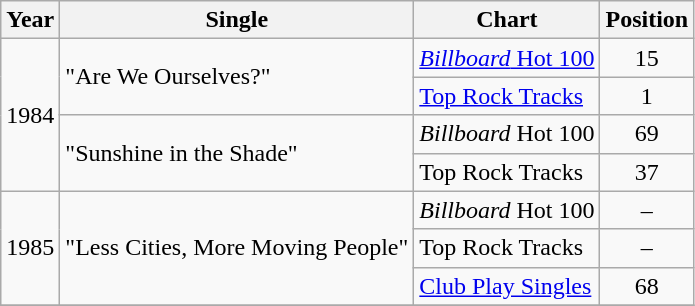<table class="wikitable">
<tr>
<th>Year</th>
<th>Single</th>
<th>Chart</th>
<th>Position</th>
</tr>
<tr>
<td rowspan="4">1984</td>
<td rowspan="2">"Are We Ourselves?"</td>
<td><a href='#'><em>Billboard</em> Hot 100</a></td>
<td align="center">15</td>
</tr>
<tr>
<td><a href='#'>Top Rock Tracks</a></td>
<td align="center">1</td>
</tr>
<tr>
<td rowspan="2">"Sunshine in the Shade"</td>
<td><em>Billboard</em> Hot 100</td>
<td align="center">69</td>
</tr>
<tr>
<td>Top Rock Tracks</td>
<td align="center">37</td>
</tr>
<tr>
<td rowspan="3">1985</td>
<td rowspan="3">"Less Cities, More Moving People"</td>
<td><em>Billboard</em> Hot 100</td>
<td align="center">–</td>
</tr>
<tr>
<td>Top Rock Tracks</td>
<td align="center">–</td>
</tr>
<tr>
<td><a href='#'>Club Play Singles</a></td>
<td align="center">68</td>
</tr>
<tr>
</tr>
</table>
